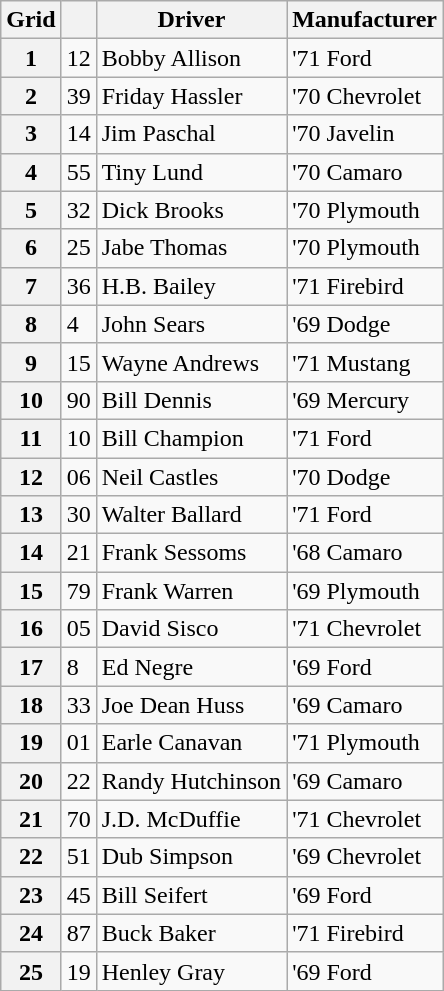<table class="wikitable">
<tr>
<th>Grid</th>
<th></th>
<th>Driver</th>
<th>Manufacturer</th>
</tr>
<tr>
<th>1</th>
<td>12</td>
<td>Bobby Allison</td>
<td>'71 Ford</td>
</tr>
<tr>
<th>2</th>
<td>39</td>
<td>Friday Hassler</td>
<td>'70 Chevrolet</td>
</tr>
<tr>
<th>3</th>
<td>14</td>
<td>Jim Paschal</td>
<td>'70 Javelin</td>
</tr>
<tr>
<th>4</th>
<td>55</td>
<td>Tiny Lund</td>
<td>'70 Camaro</td>
</tr>
<tr>
<th>5</th>
<td>32</td>
<td>Dick Brooks</td>
<td>'70 Plymouth</td>
</tr>
<tr>
<th>6</th>
<td>25</td>
<td>Jabe Thomas</td>
<td>'70 Plymouth</td>
</tr>
<tr>
<th>7</th>
<td>36</td>
<td>H.B. Bailey</td>
<td>'71 Firebird</td>
</tr>
<tr>
<th>8</th>
<td>4</td>
<td>John Sears</td>
<td>'69 Dodge</td>
</tr>
<tr>
<th>9</th>
<td>15</td>
<td>Wayne Andrews</td>
<td>'71 Mustang</td>
</tr>
<tr>
<th>10</th>
<td>90</td>
<td>Bill Dennis</td>
<td>'69 Mercury</td>
</tr>
<tr>
<th>11</th>
<td>10</td>
<td>Bill Champion</td>
<td>'71 Ford</td>
</tr>
<tr>
<th>12</th>
<td>06</td>
<td>Neil Castles</td>
<td>'70 Dodge</td>
</tr>
<tr>
<th>13</th>
<td>30</td>
<td>Walter Ballard</td>
<td>'71 Ford</td>
</tr>
<tr>
<th>14</th>
<td>21</td>
<td>Frank Sessoms</td>
<td>'68 Camaro</td>
</tr>
<tr>
<th>15</th>
<td>79</td>
<td>Frank Warren</td>
<td>'69 Plymouth</td>
</tr>
<tr>
<th>16</th>
<td>05</td>
<td>David Sisco</td>
<td>'71 Chevrolet</td>
</tr>
<tr>
<th>17</th>
<td>8</td>
<td>Ed Negre</td>
<td>'69 Ford</td>
</tr>
<tr>
<th>18</th>
<td>33</td>
<td>Joe Dean Huss</td>
<td>'69 Camaro</td>
</tr>
<tr>
<th>19</th>
<td>01</td>
<td>Earle Canavan</td>
<td>'71 Plymouth</td>
</tr>
<tr>
<th>20</th>
<td>22</td>
<td>Randy Hutchinson</td>
<td>'69 Camaro</td>
</tr>
<tr>
<th>21</th>
<td>70</td>
<td>J.D. McDuffie</td>
<td>'71 Chevrolet</td>
</tr>
<tr>
<th>22</th>
<td>51</td>
<td>Dub Simpson</td>
<td>'69 Chevrolet</td>
</tr>
<tr>
<th>23</th>
<td>45</td>
<td>Bill Seifert</td>
<td>'69 Ford</td>
</tr>
<tr>
<th>24</th>
<td>87</td>
<td>Buck Baker</td>
<td>'71 Firebird</td>
</tr>
<tr>
<th>25</th>
<td>19</td>
<td>Henley Gray</td>
<td>'69 Ford</td>
</tr>
</table>
